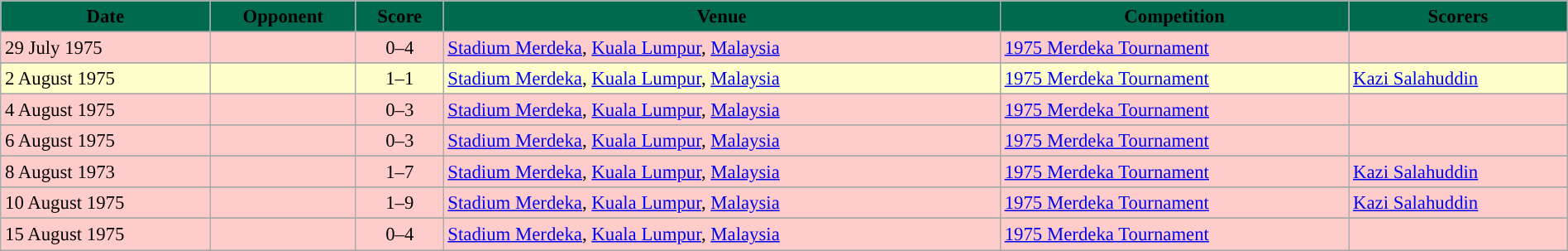<table class="wikitable" width=100% style="text-align:left;font-size:95%;">
<tr>
<th style="background:#006a4e;"><span>Date</span></th>
<th style="background:#006a4e;"><span>Opponent</span></th>
<th style="background:#006a4e;"><span>Score</span></th>
<th style="background:#006a4e;"><span>Venue</span></th>
<th style="background:#006a4e;"><span>Competition</span></th>
<th style="background:#006a4e;"><span>Scorers</span></th>
</tr>
<tr>
</tr>
<tr style="background:#fcc;">
<td>29 July 1975</td>
<td></td>
<td style="text-align: center">0–4</td>
<td> <a href='#'>Stadium Merdeka</a>, <a href='#'>Kuala Lumpur</a>, <a href='#'>Malaysia</a></td>
<td><a href='#'>1975 Merdeka Tournament</a></td>
<td></td>
</tr>
<tr>
</tr>
<tr style="background:#ffc;">
<td>2 August 1975</td>
<td></td>
<td style="text-align: center">1–1</td>
<td> <a href='#'>Stadium Merdeka</a>, <a href='#'>Kuala Lumpur</a>, <a href='#'>Malaysia</a></td>
<td><a href='#'>1975 Merdeka Tournament</a></td>
<td><a href='#'>Kazi Salahuddin</a> </td>
</tr>
<tr>
</tr>
<tr style="background:#fcc;">
<td>4 August 1975</td>
<td></td>
<td style="text-align: center">0–3</td>
<td> <a href='#'>Stadium Merdeka</a>, <a href='#'>Kuala Lumpur</a>, <a href='#'>Malaysia</a></td>
<td><a href='#'>1975 Merdeka Tournament</a></td>
<td></td>
</tr>
<tr>
</tr>
<tr style="background:#fcc;">
<td>6 August 1975</td>
<td></td>
<td style="text-align: center">0–3</td>
<td> <a href='#'>Stadium Merdeka</a>, <a href='#'>Kuala Lumpur</a>, <a href='#'>Malaysia</a></td>
<td><a href='#'>1975 Merdeka Tournament</a></td>
<td></td>
</tr>
<tr>
</tr>
<tr style="background:#fcc;">
<td>8 August 1973</td>
<td></td>
<td style="text-align: center">1–7</td>
<td> <a href='#'>Stadium Merdeka</a>, <a href='#'>Kuala Lumpur</a>, <a href='#'>Malaysia</a></td>
<td><a href='#'>1975 Merdeka Tournament</a></td>
<td><a href='#'>Kazi Salahuddin</a> </td>
</tr>
<tr>
</tr>
<tr style="background:#fcc;">
<td>10 August 1975</td>
<td></td>
<td style="text-align: center">1–9</td>
<td> <a href='#'>Stadium Merdeka</a>, <a href='#'>Kuala Lumpur</a>, <a href='#'>Malaysia</a></td>
<td><a href='#'>1975 Merdeka Tournament</a></td>
<td><a href='#'>Kazi Salahuddin</a> </td>
</tr>
<tr>
</tr>
<tr style="background:#fcc;">
<td>15 August 1975</td>
<td></td>
<td style="text-align: center">0–4</td>
<td> <a href='#'>Stadium Merdeka</a>, <a href='#'>Kuala Lumpur</a>, <a href='#'>Malaysia</a></td>
<td><a href='#'>1975 Merdeka Tournament</a></td>
<td></td>
</tr>
<tr>
</tr>
</table>
